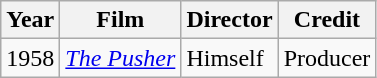<table class="wikitable">
<tr>
<th>Year</th>
<th>Film</th>
<th>Director</th>
<th>Credit</th>
</tr>
<tr>
<td>1958</td>
<td><em><a href='#'>The Pusher</a></em></td>
<td>Himself</td>
<td>Producer</td>
</tr>
</table>
